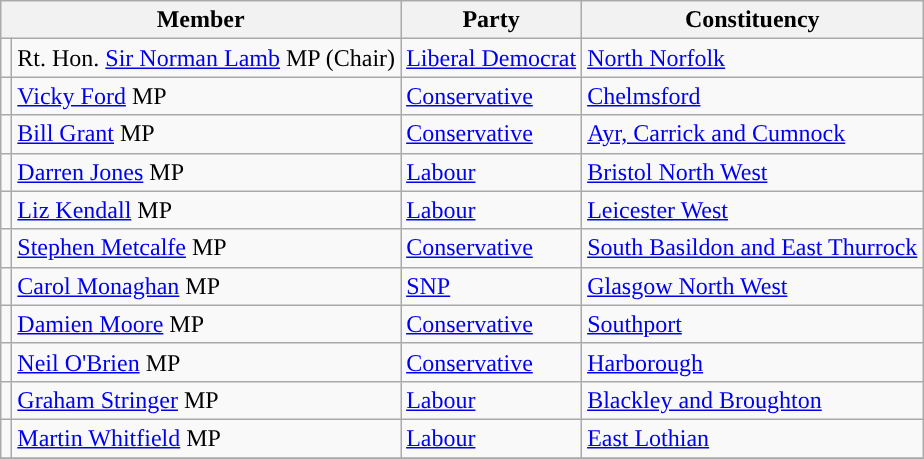<table class="wikitable">
<tr>
<th colspan="2" valign="top">Member</th>
<th valign="top">Party</th>
<th valign="top">Constituency</th>
</tr>
<tr>
<td style="color:inherit;background:"></td>
<td>Rt. Hon. <a href='#'>Sir Norman Lamb</a> MP (Chair)</td>
<td><a href='#'>Liberal Democrat</a></td>
<td><a href='#'>North Norfolk</a></td>
</tr>
<tr>
<td style="color:inherit;background:"></td>
<td><a href='#'>Vicky Ford</a> MP</td>
<td><a href='#'>Conservative</a></td>
<td><a href='#'>Chelmsford</a></td>
</tr>
<tr>
<td style="color:inherit;background:"></td>
<td><a href='#'>Bill Grant</a> MP</td>
<td><a href='#'>Conservative</a></td>
<td><a href='#'>Ayr, Carrick and Cumnock</a></td>
</tr>
<tr>
<td style="color:inherit;background:"></td>
<td><a href='#'>Darren Jones</a> MP</td>
<td><a href='#'>Labour</a></td>
<td><a href='#'>Bristol North West</a></td>
</tr>
<tr>
<td style="color:inherit;background:"></td>
<td><a href='#'>Liz Kendall</a> MP</td>
<td><a href='#'>Labour</a></td>
<td><a href='#'>Leicester West</a></td>
</tr>
<tr>
<td style="color:inherit;background:"></td>
<td><a href='#'>Stephen Metcalfe</a> MP</td>
<td><a href='#'>Conservative</a></td>
<td><a href='#'>South Basildon and East Thurrock</a></td>
</tr>
<tr>
<td style="color:inherit;background:"></td>
<td><a href='#'>Carol Monaghan</a> MP</td>
<td><a href='#'>SNP</a></td>
<td><a href='#'>Glasgow North West</a></td>
</tr>
<tr>
<td style="color:inherit;background:"></td>
<td><a href='#'>Damien Moore</a> MP</td>
<td><a href='#'>Conservative</a></td>
<td><a href='#'>Southport</a></td>
</tr>
<tr>
<td style="color:inherit;background:"></td>
<td><a href='#'>Neil O'Brien</a> MP</td>
<td><a href='#'>Conservative</a></td>
<td><a href='#'>Harborough</a></td>
</tr>
<tr>
<td style="color:inherit;background:"></td>
<td><a href='#'>Graham Stringer</a> MP</td>
<td><a href='#'>Labour</a></td>
<td><a href='#'>Blackley and Broughton</a></td>
</tr>
<tr>
<td style="color:inherit;background:"></td>
<td><a href='#'>Martin Whitfield</a> MP</td>
<td><a href='#'>Labour</a></td>
<td><a href='#'>East Lothian</a></td>
</tr>
<tr>
</tr>
</table>
